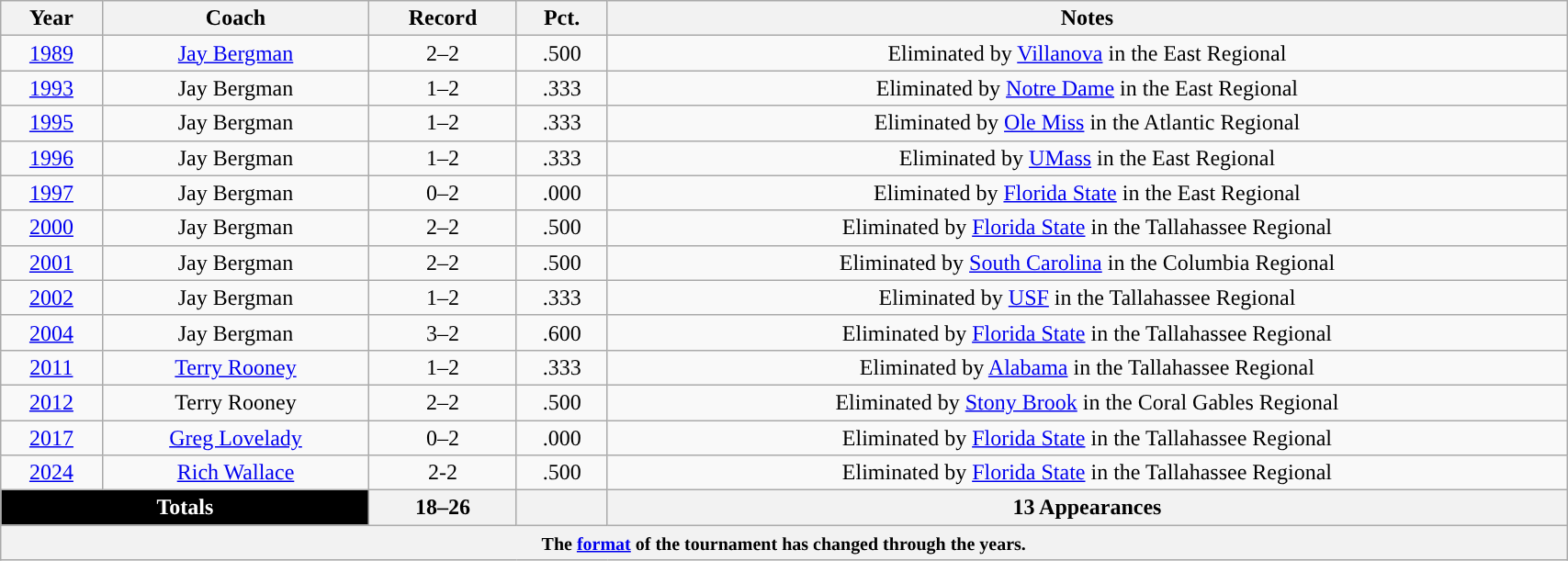<table cellpadding="1" border="1" cellspacing="0" width="90%" class="wikitable">
<tr>
<th>Year</th>
<th>Coach</th>
<th>Record</th>
<th>Pct.</th>
<th>Notes</th>
</tr>
<tr style="text-align:center">
<td><a href='#'>1989</a></td>
<td><a href='#'>Jay Bergman</a></td>
<td>2–2</td>
<td>.500</td>
<td>Eliminated by <a href='#'>Villanova</a> in the East Regional</td>
</tr>
<tr style="text-align:center">
<td><a href='#'>1993</a></td>
<td>Jay Bergman</td>
<td>1–2</td>
<td>.333</td>
<td>Eliminated by <a href='#'>Notre Dame</a> in the East Regional</td>
</tr>
<tr style="text-align:center">
<td><a href='#'>1995</a></td>
<td>Jay Bergman</td>
<td>1–2</td>
<td>.333</td>
<td>Eliminated by <a href='#'>Ole Miss</a> in the Atlantic Regional</td>
</tr>
<tr style="text-align:center">
<td><a href='#'>1996</a></td>
<td>Jay Bergman</td>
<td>1–2</td>
<td>.333</td>
<td>Eliminated by <a href='#'>UMass</a> in the East Regional</td>
</tr>
<tr style="text-align:center">
<td><a href='#'>1997</a></td>
<td>Jay Bergman</td>
<td>0–2</td>
<td>.000</td>
<td>Eliminated by <a href='#'>Florida State</a> in the East Regional</td>
</tr>
<tr style="text-align:center">
<td><a href='#'>2000</a></td>
<td>Jay Bergman</td>
<td>2–2</td>
<td>.500</td>
<td>Eliminated by <a href='#'>Florida State</a> in the Tallahassee Regional</td>
</tr>
<tr style="text-align:center">
<td><a href='#'>2001</a></td>
<td>Jay Bergman</td>
<td>2–2</td>
<td>.500</td>
<td>Eliminated by <a href='#'>South Carolina</a> in the Columbia Regional</td>
</tr>
<tr style="text-align:center">
<td><a href='#'>2002</a></td>
<td>Jay Bergman</td>
<td>1–2</td>
<td>.333</td>
<td>Eliminated by <a href='#'>USF</a> in the Tallahassee Regional</td>
</tr>
<tr style="text-align:center">
<td><a href='#'>2004</a></td>
<td>Jay Bergman</td>
<td>3–2</td>
<td>.600</td>
<td>Eliminated by <a href='#'>Florida State</a> in the Tallahassee Regional</td>
</tr>
<tr style="text-align:center">
<td><a href='#'>2011</a></td>
<td><a href='#'>Terry Rooney</a></td>
<td>1–2</td>
<td>.333</td>
<td>Eliminated by <a href='#'>Alabama</a> in the Tallahassee Regional</td>
</tr>
<tr style="text-align:center">
<td><a href='#'>2012</a></td>
<td>Terry Rooney</td>
<td>2–2</td>
<td>.500</td>
<td>Eliminated by <a href='#'>Stony Brook</a> in the Coral Gables Regional</td>
</tr>
<tr style="text-align:center">
<td><a href='#'>2017</a></td>
<td><a href='#'>Greg Lovelady</a></td>
<td>0–2</td>
<td>.000</td>
<td>Eliminated by <a href='#'>Florida State</a> in the Tallahassee Regional</td>
</tr>
<tr style= "text-align:center">
<td><a href='#'> 2024</a></td>
<td><a href='#'>Rich Wallace</a></td>
<td>2-2</td>
<td>.500</td>
<td>Eliminated by <a href='#'>Florida State</a> in the Tallahassee Regional</td>
</tr>
<tr style="text-align:center" class="sortbottom">
<th colSpan="2" style="text-align:center; background:black; color:white;">Totals</th>
<th>18–26</th>
<th></th>
<th>13 Appearances</th>
</tr>
<tr>
<th colSpan="5" style="text-align:center; "><small>The <a href='#'><span>format</span></a> of the tournament has changed through the years.</small></th>
</tr>
</table>
